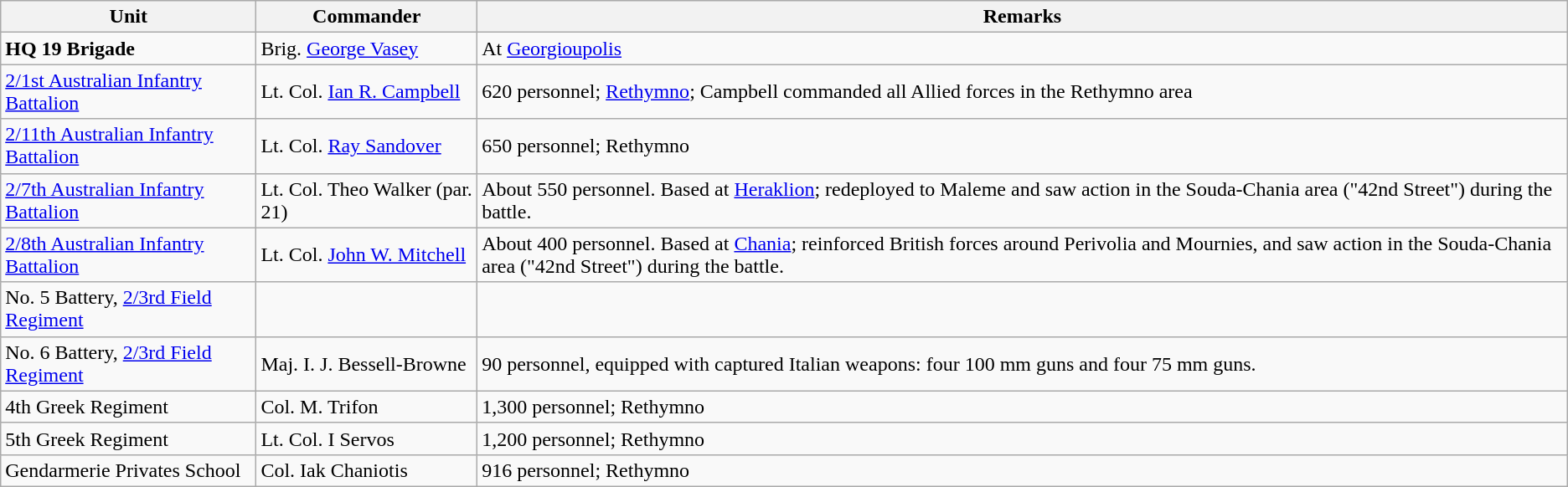<table class="wikitable">
<tr>
<th>Unit</th>
<th>Commander</th>
<th>Remarks</th>
</tr>
<tr>
<td><strong>HQ 19 Brigade</strong></td>
<td>Brig. <a href='#'>George Vasey</a></td>
<td>At <a href='#'>Georgioupolis</a></td>
</tr>
<tr>
<td><a href='#'>2/1st Australian Infantry Battalion</a></td>
<td>Lt. Col. <a href='#'>Ian R. Campbell</a> </td>
<td>620 personnel; <a href='#'>Rethymno</a>; Campbell commanded all Allied forces in the Rethymno area</td>
</tr>
<tr>
<td><a href='#'>2/11th Australian Infantry Battalion</a></td>
<td>Lt. Col. <a href='#'>Ray Sandover</a></td>
<td>650 personnel; Rethymno</td>
</tr>
<tr>
<td><a href='#'>2/7th Australian Infantry Battalion</a></td>
<td>Lt. Col. Theo Walker (par. 21)</td>
<td>About 550 personnel. Based at <a href='#'>Heraklion</a>; redeployed to Maleme and saw action in the Souda-Chania area ("42nd Street") during the battle.</td>
</tr>
<tr>
<td><a href='#'>2/8th Australian Infantry Battalion</a></td>
<td>Lt. Col. <a href='#'>John W. Mitchell</a></td>
<td>About 400 personnel. Based at <a href='#'>Chania</a>; reinforced British forces around Perivolia and Mournies, and saw action in the Souda-Chania area ("42nd Street") during the battle.</td>
</tr>
<tr>
<td>No. 5 Battery, <a href='#'>2/3rd Field Regiment</a></td>
<td></td>
<td></td>
</tr>
<tr>
<td>No. 6 Battery, <a href='#'>2/3rd Field Regiment</a></td>
<td>Maj. I. J. Bessell-Browne</td>
<td>90 personnel, equipped with captured Italian weapons: four 100 mm guns and four 75 mm guns. </td>
</tr>
<tr>
<td>4th Greek Regiment</td>
<td>Col. M. Trifon</td>
<td>1,300 personnel; Rethymno</td>
</tr>
<tr>
<td>5th Greek Regiment</td>
<td>Lt. Col. I Servos</td>
<td>1,200 personnel; Rethymno</td>
</tr>
<tr>
<td>Gendarmerie Privates School</td>
<td>Col. Iak Chaniotis</td>
<td>916 personnel; Rethymno</td>
</tr>
</table>
